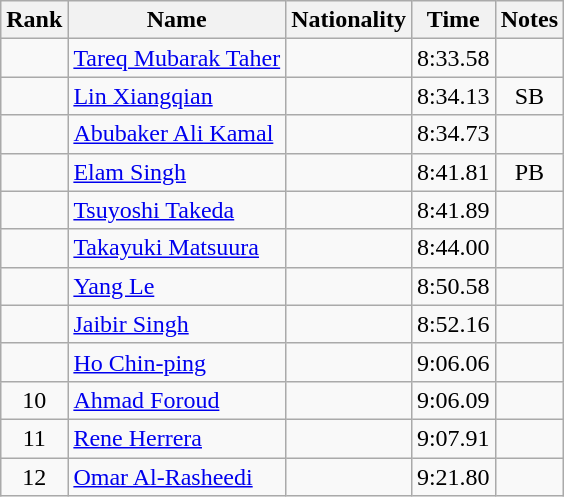<table class="wikitable sortable" style="text-align:center">
<tr>
<th>Rank</th>
<th>Name</th>
<th>Nationality</th>
<th>Time</th>
<th>Notes</th>
</tr>
<tr>
<td></td>
<td align=left><a href='#'>Tareq Mubarak Taher</a></td>
<td align=left></td>
<td>8:33.58</td>
<td></td>
</tr>
<tr>
<td></td>
<td align=left><a href='#'>Lin Xiangqian</a></td>
<td align=left></td>
<td>8:34.13</td>
<td>SB</td>
</tr>
<tr>
<td></td>
<td align=left><a href='#'>Abubaker Ali Kamal</a></td>
<td align=left></td>
<td>8:34.73</td>
<td></td>
</tr>
<tr>
<td></td>
<td align=left><a href='#'>Elam Singh</a></td>
<td align=left></td>
<td>8:41.81</td>
<td>PB</td>
</tr>
<tr>
<td></td>
<td align=left><a href='#'>Tsuyoshi Takeda</a></td>
<td align=left></td>
<td>8:41.89</td>
<td></td>
</tr>
<tr>
<td></td>
<td align=left><a href='#'>Takayuki Matsuura</a></td>
<td align=left></td>
<td>8:44.00</td>
<td></td>
</tr>
<tr>
<td></td>
<td align=left><a href='#'>Yang Le</a></td>
<td align=left></td>
<td>8:50.58</td>
<td></td>
</tr>
<tr>
<td></td>
<td align=left><a href='#'>Jaibir Singh</a></td>
<td align=left></td>
<td>8:52.16</td>
<td></td>
</tr>
<tr>
<td></td>
<td align=left><a href='#'>Ho Chin-ping</a></td>
<td align=left></td>
<td>9:06.06</td>
<td></td>
</tr>
<tr>
<td>10</td>
<td align=left><a href='#'>Ahmad Foroud</a></td>
<td align=left></td>
<td>9:06.09</td>
<td></td>
</tr>
<tr>
<td>11</td>
<td align=left><a href='#'>Rene Herrera</a></td>
<td align=left></td>
<td>9:07.91</td>
<td></td>
</tr>
<tr>
<td>12</td>
<td align=left><a href='#'>Omar Al-Rasheedi</a></td>
<td align=left></td>
<td>9:21.80</td>
<td></td>
</tr>
</table>
